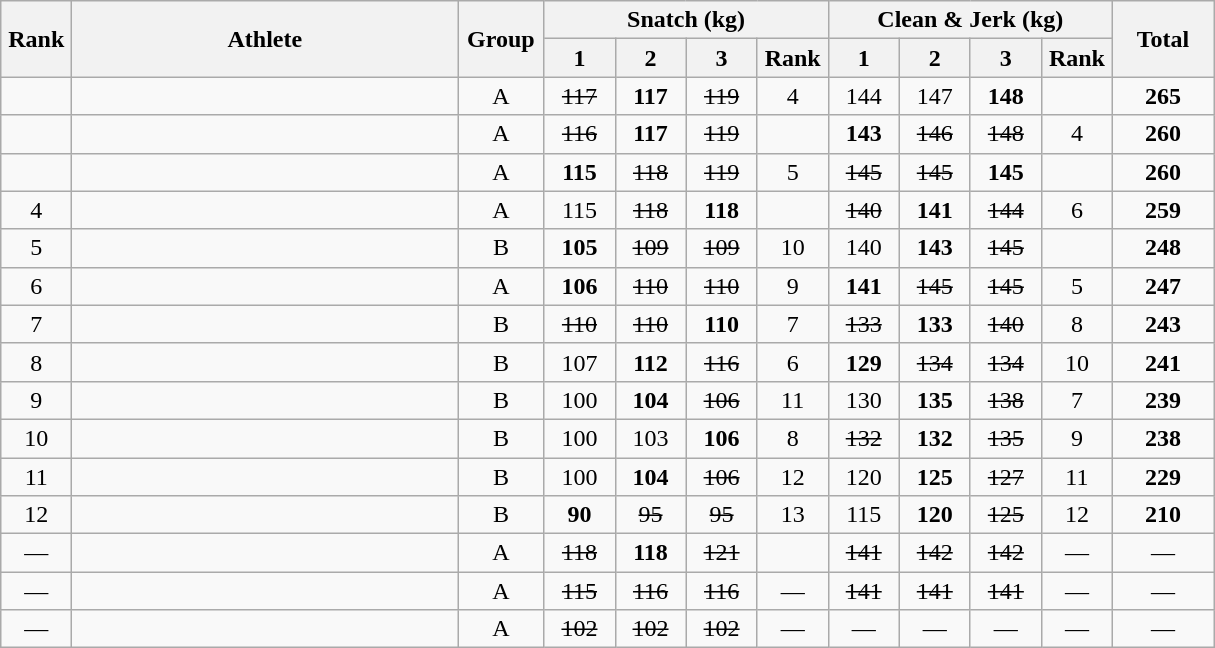<table class = "wikitable" style="text-align:center;">
<tr>
<th rowspan=2 width=40>Rank</th>
<th rowspan=2 width=250>Athlete</th>
<th rowspan=2 width=50>Group</th>
<th colspan=4>Snatch (kg)</th>
<th colspan=4>Clean & Jerk (kg)</th>
<th rowspan=2 width=60>Total</th>
</tr>
<tr>
<th width=40>1</th>
<th width=40>2</th>
<th width=40>3</th>
<th width=40>Rank</th>
<th width=40>1</th>
<th width=40>2</th>
<th width=40>3</th>
<th width=40>Rank</th>
</tr>
<tr>
<td></td>
<td align=left></td>
<td>A</td>
<td><s>117</s></td>
<td><strong>117</strong></td>
<td><s>119</s></td>
<td>4</td>
<td>144</td>
<td>147</td>
<td><strong>148</strong></td>
<td></td>
<td><strong>265</strong></td>
</tr>
<tr>
<td></td>
<td align=left></td>
<td>A</td>
<td><s>116</s></td>
<td><strong>117</strong></td>
<td><s>119</s></td>
<td></td>
<td><strong>143</strong></td>
<td><s>146</s></td>
<td><s>148</s></td>
<td>4</td>
<td><strong>260</strong></td>
</tr>
<tr>
<td></td>
<td align=left></td>
<td>A</td>
<td><strong>115</strong></td>
<td><s>118</s></td>
<td><s>119</s></td>
<td>5</td>
<td><s>145</s></td>
<td><s>145</s></td>
<td><strong>145</strong></td>
<td></td>
<td><strong>260</strong></td>
</tr>
<tr>
<td>4</td>
<td align=left></td>
<td>A</td>
<td>115</td>
<td><s>118</s></td>
<td><strong>118</strong></td>
<td></td>
<td><s>140</s></td>
<td><strong>141</strong></td>
<td><s>144</s></td>
<td>6</td>
<td><strong>259</strong></td>
</tr>
<tr>
<td>5</td>
<td align=left></td>
<td>B</td>
<td><strong>105</strong></td>
<td><s>109</s></td>
<td><s>109</s></td>
<td>10</td>
<td>140</td>
<td><strong>143</strong></td>
<td><s>145</s></td>
<td></td>
<td><strong>248</strong></td>
</tr>
<tr>
<td>6</td>
<td align=left></td>
<td>A</td>
<td><strong>106</strong></td>
<td><s>110</s></td>
<td><s>110</s></td>
<td>9</td>
<td><strong>141</strong></td>
<td><s>145</s></td>
<td><s>145</s></td>
<td>5</td>
<td><strong>247</strong></td>
</tr>
<tr>
<td>7</td>
<td align=left></td>
<td>B</td>
<td><s>110</s></td>
<td><s>110</s></td>
<td><strong>110</strong></td>
<td>7</td>
<td><s>133</s></td>
<td><strong>133</strong></td>
<td><s>140</s></td>
<td>8</td>
<td><strong>243</strong></td>
</tr>
<tr>
<td>8</td>
<td align=left></td>
<td>B</td>
<td>107</td>
<td><strong>112</strong></td>
<td><s>116</s></td>
<td>6</td>
<td><strong>129</strong></td>
<td><s>134</s></td>
<td><s>134</s></td>
<td>10</td>
<td><strong>241</strong></td>
</tr>
<tr>
<td>9</td>
<td align=left></td>
<td>B</td>
<td>100</td>
<td><strong>104</strong></td>
<td><s>106</s></td>
<td>11</td>
<td>130</td>
<td><strong>135</strong></td>
<td><s>138</s></td>
<td>7</td>
<td><strong>239</strong></td>
</tr>
<tr>
<td>10</td>
<td align=left></td>
<td>B</td>
<td>100</td>
<td>103</td>
<td><strong>106</strong></td>
<td>8</td>
<td><s>132</s></td>
<td><strong>132</strong></td>
<td><s>135</s></td>
<td>9</td>
<td><strong>238</strong></td>
</tr>
<tr>
<td>11</td>
<td align=left></td>
<td>B</td>
<td>100</td>
<td><strong>104</strong></td>
<td><s>106</s></td>
<td>12</td>
<td>120</td>
<td><strong>125</strong></td>
<td><s>127</s></td>
<td>11</td>
<td><strong>229</strong></td>
</tr>
<tr>
<td>12</td>
<td align=left></td>
<td>B</td>
<td><strong>90</strong></td>
<td><s>95</s></td>
<td><s>95</s></td>
<td>13</td>
<td>115</td>
<td><strong>120</strong></td>
<td><s>125</s></td>
<td>12</td>
<td><strong>210</strong></td>
</tr>
<tr>
<td>—</td>
<td align=left></td>
<td>A</td>
<td><s>118</s></td>
<td><strong>118</strong></td>
<td><s>121</s></td>
<td></td>
<td><s>141</s></td>
<td><s>142</s></td>
<td><s>142</s></td>
<td>—</td>
<td>—</td>
</tr>
<tr>
<td>—</td>
<td align=left></td>
<td>A</td>
<td><s>115</s></td>
<td><s>116</s></td>
<td><s>116</s></td>
<td>—</td>
<td><s>141</s></td>
<td><s>141</s></td>
<td><s>141</s></td>
<td>—</td>
<td>—</td>
</tr>
<tr>
<td>—</td>
<td align=left></td>
<td>A</td>
<td><s>102</s></td>
<td><s>102</s></td>
<td><s>102</s></td>
<td>—</td>
<td>—</td>
<td>—</td>
<td>—</td>
<td>—</td>
<td>—</td>
</tr>
</table>
